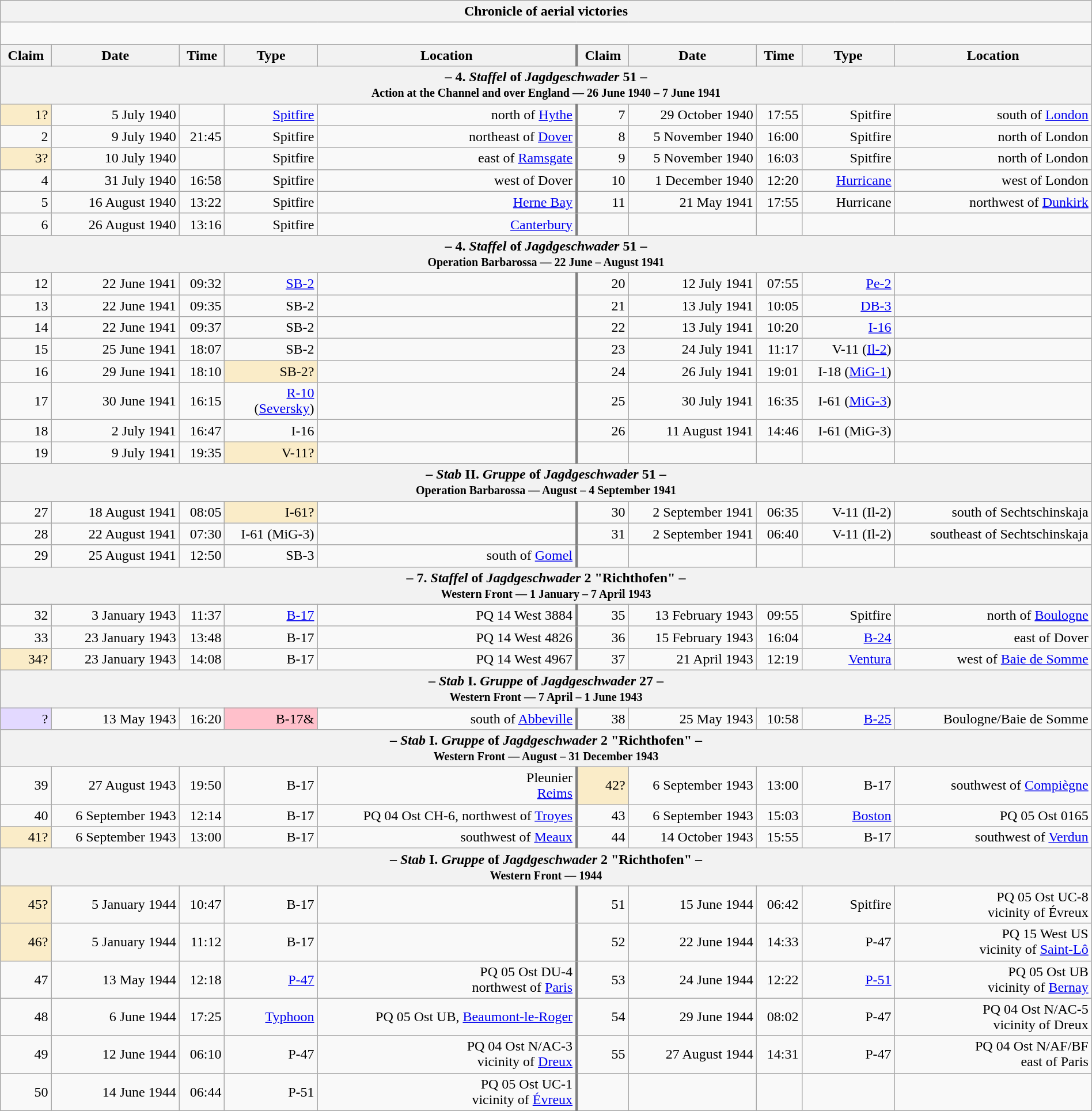<table class="wikitable plainrowheaders collapsible" style="margin-left: auto; margin-right: auto; border: none; text-align:right; width: 100%;">
<tr>
<th colspan="10">Chronicle of aerial victories</th>
</tr>
<tr>
<td colspan="10" style="text-align: left;"><br>

</td>
</tr>
<tr>
<th scope="col">Claim</th>
<th scope="col">Date</th>
<th scope="col">Time</th>
<th scope="col" width="100px">Type</th>
<th scope="col">Location</th>
<th scope="col" style="border-left: 3px solid grey;">Claim</th>
<th scope="col">Date</th>
<th scope="col">Time</th>
<th scope="col" width="100px">Type</th>
<th scope="col">Location</th>
</tr>
<tr>
<th colspan="10">– 4. <em>Staffel</em> of <em>Jagdgeschwader</em> 51 –<br><small>Action at the Channel and over England — 26 June 1940 – 7 June 1941</small></th>
</tr>
<tr>
<td style="background:#faecc8">1?</td>
<td>5 July 1940</td>
<td></td>
<td><a href='#'>Spitfire</a></td>
<td>north of <a href='#'>Hythe</a></td>
<td style="border-left: 3px solid grey;">7</td>
<td>29 October 1940</td>
<td>17:55</td>
<td>Spitfire</td>
<td>south of <a href='#'>London</a></td>
</tr>
<tr>
<td>2</td>
<td>9 July 1940</td>
<td>21:45</td>
<td>Spitfire</td>
<td>northeast of <a href='#'>Dover</a></td>
<td style="border-left: 3px solid grey;">8</td>
<td>5 November 1940</td>
<td>16:00</td>
<td>Spitfire</td>
<td>north of London</td>
</tr>
<tr>
<td style="background:#faecc8">3?</td>
<td>10 July 1940</td>
<td></td>
<td>Spitfire</td>
<td>east of <a href='#'>Ramsgate</a></td>
<td style="border-left: 3px solid grey;">9</td>
<td>5 November 1940</td>
<td>16:03</td>
<td>Spitfire</td>
<td>north of London</td>
</tr>
<tr>
<td>4</td>
<td>31 July 1940</td>
<td>16:58</td>
<td>Spitfire</td>
<td>west of Dover</td>
<td style="border-left: 3px solid grey;">10</td>
<td>1 December 1940</td>
<td>12:20</td>
<td><a href='#'>Hurricane</a></td>
<td>west of London</td>
</tr>
<tr>
<td>5</td>
<td>16 August 1940</td>
<td>13:22</td>
<td>Spitfire</td>
<td><a href='#'>Herne Bay</a></td>
<td style="border-left: 3px solid grey;">11</td>
<td>21 May 1941</td>
<td>17:55</td>
<td>Hurricane</td>
<td> northwest of <a href='#'>Dunkirk</a></td>
</tr>
<tr>
<td>6</td>
<td>26 August 1940</td>
<td>13:16</td>
<td>Spitfire</td>
<td><a href='#'>Canterbury</a></td>
<td style="border-left: 3px solid grey;"></td>
<td></td>
<td></td>
<td></td>
<td></td>
</tr>
<tr>
<th colspan="10">– 4. <em>Staffel</em> of <em>Jagdgeschwader</em> 51 –<br><small>Operation Barbarossa — 22 June – August 1941</small></th>
</tr>
<tr>
<td>12</td>
<td>22 June 1941</td>
<td>09:32</td>
<td><a href='#'>SB-2</a></td>
<td></td>
<td style="border-left: 3px solid grey;">20</td>
<td>12 July 1941</td>
<td>07:55</td>
<td><a href='#'>Pe-2</a></td>
<td></td>
</tr>
<tr>
<td>13</td>
<td>22 June 1941</td>
<td>09:35</td>
<td>SB-2</td>
<td></td>
<td style="border-left: 3px solid grey;">21</td>
<td>13 July 1941</td>
<td>10:05</td>
<td><a href='#'>DB-3</a></td>
<td></td>
</tr>
<tr>
<td>14</td>
<td>22 June 1941</td>
<td>09:37</td>
<td>SB-2</td>
<td></td>
<td style="border-left: 3px solid grey;">22</td>
<td>13 July 1941</td>
<td>10:20</td>
<td><a href='#'>I-16</a></td>
<td></td>
</tr>
<tr>
<td>15</td>
<td>25 June 1941</td>
<td>18:07</td>
<td>SB-2</td>
<td></td>
<td style="border-left: 3px solid grey;">23</td>
<td>24 July 1941</td>
<td>11:17</td>
<td>V-11 (<a href='#'>Il-2</a>)</td>
<td></td>
</tr>
<tr>
<td>16</td>
<td>29 June 1941</td>
<td>18:10</td>
<td style="background:#faecc8">SB-2?</td>
<td></td>
<td style="border-left: 3px solid grey;">24</td>
<td>26 July 1941</td>
<td>19:01</td>
<td>I-18 (<a href='#'>MiG-1</a>)</td>
<td></td>
</tr>
<tr>
<td>17</td>
<td>30 June 1941</td>
<td>16:15</td>
<td><a href='#'>R-10</a> (<a href='#'>Seversky</a>)</td>
<td></td>
<td style="border-left: 3px solid grey;">25</td>
<td>30 July 1941</td>
<td>16:35</td>
<td>I-61 (<a href='#'>MiG-3</a>)</td>
<td></td>
</tr>
<tr>
<td>18</td>
<td>2 July 1941</td>
<td>16:47</td>
<td>I-16</td>
<td></td>
<td style="border-left: 3px solid grey;">26</td>
<td>11 August 1941</td>
<td>14:46</td>
<td>I-61 (MiG-3)</td>
<td></td>
</tr>
<tr>
<td>19</td>
<td>9 July 1941</td>
<td>19:35</td>
<td style="background:#faecc8">V-11?</td>
<td></td>
<td style="border-left: 3px solid grey;"></td>
<td></td>
<td></td>
<td></td>
<td></td>
</tr>
<tr>
<th colspan="10">– <em>Stab</em> II. <em>Gruppe</em> of <em>Jagdgeschwader</em> 51 –<br><small>Operation Barbarossa — August – 4 September 1941</small></th>
</tr>
<tr>
<td>27</td>
<td>18 August 1941</td>
<td>08:05</td>
<td style="background:#faecc8">I-61?</td>
<td></td>
<td style="border-left: 3px solid grey;">30</td>
<td>2 September 1941</td>
<td>06:35</td>
<td>V-11 (Il-2)</td>
<td> south of Sechtschinskaja</td>
</tr>
<tr>
<td>28</td>
<td>22 August 1941</td>
<td>07:30</td>
<td>I-61 (MiG-3)</td>
<td></td>
<td style="border-left: 3px solid grey;">31</td>
<td>2 September 1941</td>
<td>06:40</td>
<td>V-11 (Il-2)</td>
<td> southeast of Sechtschinskaja</td>
</tr>
<tr>
<td>29</td>
<td>25 August 1941</td>
<td>12:50</td>
<td>SB-3</td>
<td>south of <a href='#'>Gomel</a></td>
<td style="border-left: 3px solid grey;"></td>
<td></td>
<td></td>
<td></td>
<td></td>
</tr>
<tr>
<th colspan="10">– 7. <em>Staffel</em> of <em>Jagdgeschwader</em> 2 "Richthofen" –<br><small>Western Front — 1 January – 7 April 1943</small></th>
</tr>
<tr>
<td>32</td>
<td>3 January 1943</td>
<td>11:37</td>
<td><a href='#'>B-17</a></td>
<td>PQ 14 West 3884</td>
<td style="border-left: 3px solid grey;">35</td>
<td>13 February 1943</td>
<td>09:55</td>
<td>Spitfire</td>
<td>north of <a href='#'>Boulogne</a></td>
</tr>
<tr>
<td>33</td>
<td>23 January 1943</td>
<td>13:48</td>
<td>B-17</td>
<td>PQ 14 West 4826</td>
<td style="border-left: 3px solid grey;">36</td>
<td>15 February 1943</td>
<td>16:04</td>
<td><a href='#'>B-24</a></td>
<td> east of Dover</td>
</tr>
<tr>
<td style="background:#faecc8">34?</td>
<td>23 January 1943</td>
<td>14:08</td>
<td>B-17</td>
<td>PQ 14 West 4967</td>
<td style="border-left: 3px solid grey;">37</td>
<td>21 April 1943</td>
<td>12:19</td>
<td><a href='#'>Ventura</a></td>
<td> west of <a href='#'>Baie de Somme</a></td>
</tr>
<tr>
<th colspan="10">– <em>Stab</em> I. <em>Gruppe</em> of <em>Jagdgeschwader</em> 27 –<br><small>Western Front — 7 April – 1 June 1943</small></th>
</tr>
<tr>
<td style="background:#e3d9ff;">?</td>
<td>13 May 1943</td>
<td>16:20</td>
<td style="background:pink;">B-17&</td>
<td>south of <a href='#'>Abbeville</a></td>
<td style="border-left: 3px solid grey;">38</td>
<td>25 May 1943</td>
<td>10:58</td>
<td><a href='#'>B-25</a></td>
<td>Boulogne/Baie de Somme</td>
</tr>
<tr>
<th colspan="10">– <em>Stab</em> I. <em>Gruppe</em> of <em>Jagdgeschwader</em> 2 "Richthofen" –<br><small>Western Front — August – 31 December 1943</small></th>
</tr>
<tr>
<td>39</td>
<td>27 August 1943</td>
<td>19:50</td>
<td>B-17</td>
<td>Pleunier<br><a href='#'>Reims</a></td>
<td style="border-left: 3px solid grey; background:#faecc8">42?</td>
<td>6 September 1943</td>
<td>13:00</td>
<td>B-17</td>
<td> southwest of <a href='#'>Compiègne</a></td>
</tr>
<tr>
<td>40</td>
<td>6 September 1943</td>
<td>12:14</td>
<td>B-17</td>
<td>PQ 04 Ost CH-6, northwest of <a href='#'>Troyes</a></td>
<td style="border-left: 3px solid grey;">43</td>
<td>6 September 1943</td>
<td>15:03</td>
<td><a href='#'>Boston</a></td>
<td>PQ 05 Ost 0165</td>
</tr>
<tr>
<td style="background:#faecc8">41?</td>
<td>6 September 1943</td>
<td>13:00</td>
<td>B-17</td>
<td>southwest of <a href='#'>Meaux</a></td>
<td style="border-left: 3px solid grey;">44</td>
<td>14 October 1943</td>
<td>15:55</td>
<td>B-17</td>
<td>southwest of <a href='#'>Verdun</a></td>
</tr>
<tr>
<th colspan="10">– <em>Stab</em> I. <em>Gruppe</em> of <em>Jagdgeschwader</em> 2 "Richthofen" –<br><small>Western Front — 1944</small></th>
</tr>
<tr>
<td style="background:#faecc8">45?</td>
<td>5 January 1944</td>
<td>10:47</td>
<td>B-17</td>
<td></td>
<td style="border-left: 3px solid grey;">51</td>
<td>15 June 1944</td>
<td>06:42</td>
<td>Spitfire</td>
<td>PQ 05 Ost UC-8<br>vicinity of Évreux</td>
</tr>
<tr>
<td style="background:#faecc8">46?</td>
<td>5 January 1944</td>
<td>11:12</td>
<td>B-17</td>
<td></td>
<td style="border-left: 3px solid grey;">52</td>
<td>22 June 1944</td>
<td>14:33</td>
<td>P-47</td>
<td>PQ 15 West US<br>vicinity of <a href='#'>Saint-Lô</a></td>
</tr>
<tr>
<td>47</td>
<td>13 May 1944</td>
<td>12:18</td>
<td><a href='#'>P-47</a></td>
<td>PQ 05 Ost DU-4<br>northwest of <a href='#'>Paris</a></td>
<td style="border-left: 3px solid grey;">53</td>
<td>24 June 1944</td>
<td>12:22</td>
<td><a href='#'>P-51</a></td>
<td>PQ 05 Ost UB<br>vicinity of <a href='#'>Bernay</a></td>
</tr>
<tr>
<td>48</td>
<td>6 June 1944</td>
<td>17:25</td>
<td><a href='#'>Typhoon</a></td>
<td>PQ 05 Ost UB, <a href='#'>Beaumont-le-Roger</a></td>
<td style="border-left: 3px solid grey;">54</td>
<td>29 June 1944</td>
<td>08:02</td>
<td>P-47</td>
<td>PQ 04 Ost N/AC-5<br>vicinity of Dreux</td>
</tr>
<tr>
<td>49</td>
<td>12 June 1944</td>
<td>06:10</td>
<td>P-47</td>
<td>PQ 04 Ost N/AC-3<br>vicinity of <a href='#'>Dreux</a></td>
<td style="border-left: 3px solid grey;">55</td>
<td>27 August 1944</td>
<td>14:31</td>
<td>P-47</td>
<td>PQ 04 Ost N/AF/BF<br>east of Paris</td>
</tr>
<tr>
<td>50</td>
<td>14 June 1944</td>
<td>06:44</td>
<td>P-51</td>
<td>PQ 05 Ost UC-1<br>vicinity of <a href='#'>Évreux</a></td>
<td style="border-left: 3px solid grey;"></td>
<td></td>
<td></td>
<td></td>
<td></td>
</tr>
</table>
